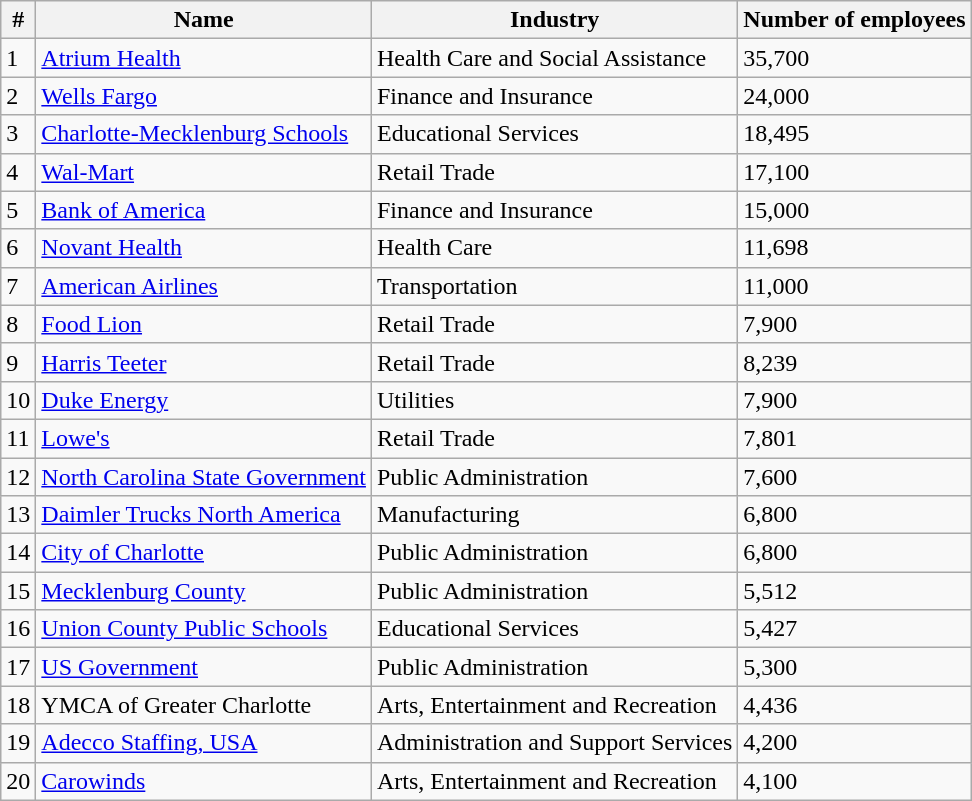<table class="wikitable sortable">
<tr>
<th>#</th>
<th>Name</th>
<th>Industry</th>
<th>Number of employees</th>
</tr>
<tr>
<td>1</td>
<td><a href='#'>Atrium Health</a></td>
<td>Health Care and Social Assistance</td>
<td>35,700</td>
</tr>
<tr>
<td>2</td>
<td><a href='#'>Wells Fargo</a></td>
<td>Finance and Insurance</td>
<td>24,000</td>
</tr>
<tr>
<td>3</td>
<td><a href='#'>Charlotte-Mecklenburg Schools</a></td>
<td>Educational Services</td>
<td>18,495</td>
</tr>
<tr>
<td>4</td>
<td><a href='#'>Wal-Mart</a></td>
<td>Retail Trade</td>
<td>17,100</td>
</tr>
<tr>
<td>5</td>
<td><a href='#'>Bank of America</a></td>
<td>Finance and Insurance</td>
<td>15,000</td>
</tr>
<tr>
<td>6</td>
<td><a href='#'>Novant Health</a></td>
<td>Health Care</td>
<td>11,698</td>
</tr>
<tr>
<td>7</td>
<td><a href='#'>American Airlines</a></td>
<td>Transportation</td>
<td>11,000</td>
</tr>
<tr>
<td>8</td>
<td><a href='#'>Food Lion</a></td>
<td>Retail Trade</td>
<td>7,900</td>
</tr>
<tr>
<td>9</td>
<td><a href='#'>Harris Teeter</a></td>
<td>Retail Trade</td>
<td>8,239</td>
</tr>
<tr>
<td>10</td>
<td><a href='#'>Duke Energy</a></td>
<td>Utilities</td>
<td>7,900</td>
</tr>
<tr>
<td>11</td>
<td><a href='#'>Lowe's</a></td>
<td>Retail Trade</td>
<td>7,801</td>
</tr>
<tr>
<td>12</td>
<td><a href='#'>North Carolina State Government</a></td>
<td>Public Administration</td>
<td>7,600</td>
</tr>
<tr>
<td>13</td>
<td><a href='#'>Daimler Trucks North America</a></td>
<td>Manufacturing</td>
<td>6,800</td>
</tr>
<tr>
<td>14</td>
<td><a href='#'>City of Charlotte</a></td>
<td>Public Administration</td>
<td>6,800</td>
</tr>
<tr>
<td>15</td>
<td><a href='#'>Mecklenburg County</a></td>
<td>Public Administration</td>
<td>5,512</td>
</tr>
<tr>
<td>16</td>
<td><a href='#'>Union County Public Schools</a></td>
<td>Educational Services</td>
<td>5,427</td>
</tr>
<tr>
<td>17</td>
<td><a href='#'>US Government</a></td>
<td>Public Administration</td>
<td>5,300</td>
</tr>
<tr>
<td>18</td>
<td>YMCA of Greater Charlotte</td>
<td>Arts, Entertainment and Recreation</td>
<td>4,436</td>
</tr>
<tr>
<td>19</td>
<td><a href='#'>Adecco Staffing, USA</a></td>
<td>Administration and Support Services</td>
<td>4,200</td>
</tr>
<tr>
<td>20</td>
<td><a href='#'>Carowinds</a></td>
<td>Arts, Entertainment and Recreation</td>
<td>4,100</td>
</tr>
</table>
